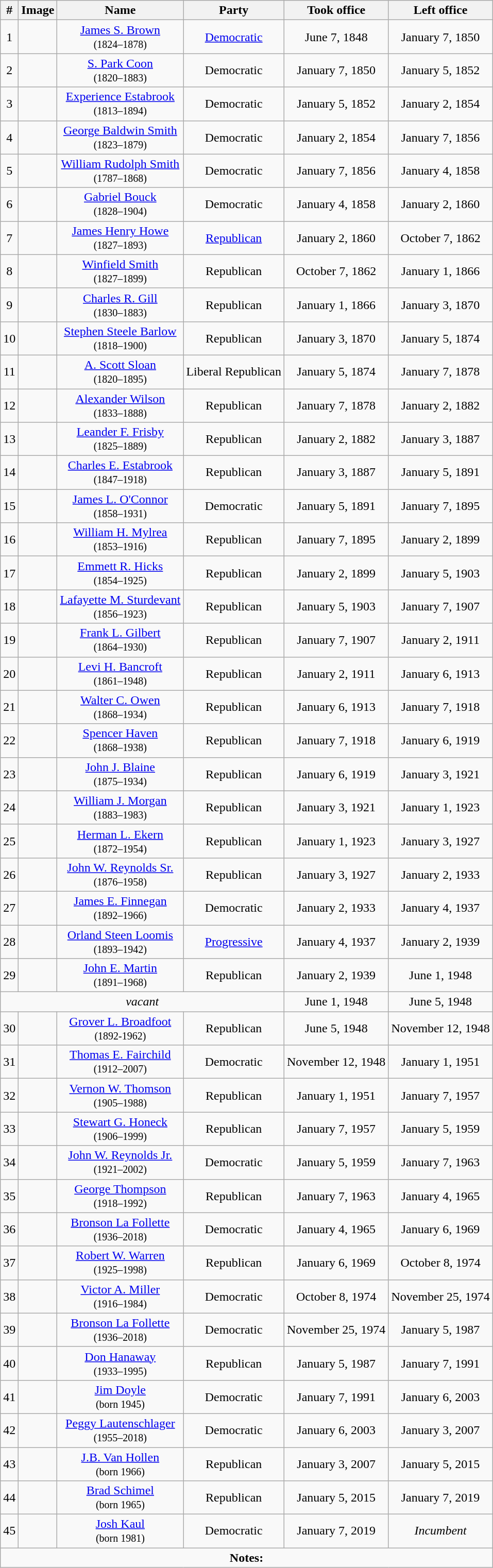<table class="wikitable" style="text-align:center;">
<tr>
<th>#</th>
<th>Image</th>
<th>Name</th>
<th>Party</th>
<th>Took office</th>
<th>Left office</th>
</tr>
<tr>
<td>1</td>
<td></td>
<td><a href='#'>James S. Brown</a><br><small> (1824–1878) </small></td>
<td><a href='#'>Democratic</a></td>
<td>June 7, 1848</td>
<td>January 7, 1850</td>
</tr>
<tr>
<td>2</td>
<td></td>
<td><a href='#'>S. Park Coon</a><br><small> (1820–1883)</small></td>
<td>Democratic</td>
<td>January 7, 1850</td>
<td>January 5, 1852</td>
</tr>
<tr>
<td>3</td>
<td></td>
<td><a href='#'>Experience Estabrook</a><br><small> (1813–1894)</small></td>
<td>Democratic</td>
<td>January 5, 1852</td>
<td>January 2, 1854</td>
</tr>
<tr>
<td>4</td>
<td></td>
<td><a href='#'>George Baldwin Smith</a><br><small> (1823–1879)</small></td>
<td>Democratic</td>
<td>January 2, 1854</td>
<td>January 7, 1856</td>
</tr>
<tr>
<td>5</td>
<td></td>
<td><a href='#'>William Rudolph Smith</a><br><small> (1787–1868)</small></td>
<td>Democratic</td>
<td>January 7, 1856</td>
<td>January 4, 1858</td>
</tr>
<tr>
<td>6</td>
<td></td>
<td><a href='#'>Gabriel Bouck</a><br><small> (1828–1904)</small></td>
<td>Democratic</td>
<td>January 4, 1858</td>
<td>January 2, 1860</td>
</tr>
<tr>
<td>7</td>
<td></td>
<td><a href='#'>James Henry Howe</a><br><small> (1827–1893)</small></td>
<td><a href='#'>Republican</a></td>
<td>January 2, 1860</td>
<td>October 7, 1862</td>
</tr>
<tr>
<td>8</td>
<td></td>
<td><a href='#'>Winfield Smith</a><br><small> (1827–1899)</small></td>
<td>Republican</td>
<td>October 7, 1862</td>
<td>January 1, 1866</td>
</tr>
<tr>
<td>9</td>
<td></td>
<td><a href='#'>Charles R. Gill</a><br><small> (1830–1883)</small></td>
<td>Republican</td>
<td>January 1, 1866</td>
<td>January 3, 1870</td>
</tr>
<tr>
<td>10</td>
<td></td>
<td><a href='#'>Stephen Steele Barlow</a><br><small> (1818–1900)</small></td>
<td>Republican</td>
<td>January 3, 1870</td>
<td>January 5, 1874</td>
</tr>
<tr>
<td>11</td>
<td></td>
<td><a href='#'>A. Scott Sloan</a><br><small> (1820–1895)</small></td>
<td>Liberal Republican</td>
<td>January 5, 1874</td>
<td>January 7, 1878</td>
</tr>
<tr>
<td>12</td>
<td></td>
<td><a href='#'>Alexander Wilson</a><br><small> (1833–1888)</small></td>
<td>Republican</td>
<td>January 7, 1878</td>
<td>January 2, 1882</td>
</tr>
<tr>
<td>13</td>
<td></td>
<td><a href='#'>Leander F. Frisby</a><br><small> (1825–1889)</small></td>
<td>Republican</td>
<td>January 2, 1882</td>
<td>January 3, 1887</td>
</tr>
<tr>
<td>14</td>
<td></td>
<td><a href='#'>Charles E. Estabrook</a><br><small> (1847–1918)</small></td>
<td>Republican</td>
<td>January 3, 1887</td>
<td>January 5, 1891</td>
</tr>
<tr>
<td>15</td>
<td></td>
<td><a href='#'>James L. O'Connor</a><br><small> (1858–1931)</small></td>
<td>Democratic</td>
<td>January 5, 1891</td>
<td>January 7, 1895</td>
</tr>
<tr>
<td>16</td>
<td></td>
<td><a href='#'>William H. Mylrea</a><br><small> (1853–1916)</small></td>
<td>Republican</td>
<td>January 7, 1895</td>
<td>January 2, 1899</td>
</tr>
<tr>
<td>17</td>
<td></td>
<td><a href='#'>Emmett R. Hicks</a><br><small> (1854–1925)</small></td>
<td>Republican</td>
<td>January 2, 1899</td>
<td>January 5, 1903</td>
</tr>
<tr>
<td>18</td>
<td></td>
<td><a href='#'>Lafayette M. Sturdevant</a><br><small> (1856–1923)</small></td>
<td>Republican</td>
<td>January 5, 1903</td>
<td>January 7, 1907</td>
</tr>
<tr>
<td>19</td>
<td></td>
<td><a href='#'>Frank L. Gilbert</a><br><small> (1864–1930)</small></td>
<td>Republican</td>
<td>January 7, 1907</td>
<td>January 2, 1911</td>
</tr>
<tr>
<td>20</td>
<td></td>
<td><a href='#'>Levi H. Bancroft</a><br><small> (1861–1948)</small></td>
<td>Republican</td>
<td>January 2, 1911</td>
<td>January 6, 1913</td>
</tr>
<tr>
<td>21</td>
<td></td>
<td><a href='#'>Walter C. Owen</a><br><small> (1868–1934)</small></td>
<td>Republican</td>
<td>January 6, 1913</td>
<td>January 7, 1918</td>
</tr>
<tr>
<td>22</td>
<td></td>
<td><a href='#'>Spencer Haven</a><br><small> (1868–1938)</small></td>
<td>Republican</td>
<td>January 7, 1918</td>
<td>January 6, 1919</td>
</tr>
<tr>
<td>23</td>
<td></td>
<td><a href='#'>John J. Blaine</a><br><small> (1875–1934)</small></td>
<td>Republican</td>
<td>January 6, 1919</td>
<td>January 3, 1921</td>
</tr>
<tr>
<td>24</td>
<td></td>
<td><a href='#'>William J. Morgan</a><br><small> (1883–1983)</small></td>
<td>Republican</td>
<td>January 3, 1921</td>
<td>January 1, 1923</td>
</tr>
<tr>
<td>25</td>
<td></td>
<td><a href='#'>Herman L. Ekern</a><br><small> (1872–1954)</small></td>
<td>Republican</td>
<td>January 1, 1923</td>
<td>January 3, 1927</td>
</tr>
<tr>
<td>26</td>
<td></td>
<td><a href='#'>John W. Reynolds Sr.</a><br><small> (1876–1958)</small></td>
<td>Republican</td>
<td>January 3, 1927</td>
<td>January 2, 1933</td>
</tr>
<tr>
<td>27</td>
<td></td>
<td><a href='#'>James E. Finnegan</a><br><small> (1892–1966)</small></td>
<td>Democratic</td>
<td>January 2, 1933</td>
<td>January 4, 1937</td>
</tr>
<tr>
<td>28</td>
<td></td>
<td><a href='#'>Orland Steen Loomis</a><br><small> (1893–1942)</small></td>
<td><a href='#'>Progressive</a></td>
<td>January 4, 1937</td>
<td>January 2, 1939</td>
</tr>
<tr>
<td>29</td>
<td></td>
<td><a href='#'>John E. Martin</a><br><small> (1891–1968)</small></td>
<td>Republican</td>
<td>January 2, 1939</td>
<td>June 1, 1948</td>
</tr>
<tr>
<td colspan="4"><em>vacant</em></td>
<td>June 1, 1948</td>
<td>June 5, 1948</td>
</tr>
<tr>
<td>30</td>
<td></td>
<td><a href='#'>Grover L. Broadfoot</a><br><small> (1892-1962)</small></td>
<td>Republican</td>
<td>June 5, 1948</td>
<td>November 12, 1948</td>
</tr>
<tr>
<td>31</td>
<td></td>
<td><a href='#'>Thomas E. Fairchild</a><br><small> (1912–2007)</small></td>
<td>Democratic</td>
<td>November 12, 1948</td>
<td>January 1, 1951</td>
</tr>
<tr>
<td>32</td>
<td></td>
<td><a href='#'>Vernon W. Thomson</a><br><small> (1905–1988)</small></td>
<td>Republican</td>
<td>January 1, 1951</td>
<td>January 7, 1957</td>
</tr>
<tr>
<td>33</td>
<td></td>
<td><a href='#'>Stewart G. Honeck</a><br><small> (1906–1999)</small></td>
<td>Republican</td>
<td>January 7, 1957</td>
<td>January 5, 1959</td>
</tr>
<tr>
<td>34</td>
<td></td>
<td><a href='#'>John W. Reynolds Jr.</a><br><small> (1921–2002)</small></td>
<td>Democratic</td>
<td>January 5, 1959</td>
<td>January 7, 1963</td>
</tr>
<tr>
<td>35</td>
<td></td>
<td><a href='#'>George Thompson</a><br><small> (1918–1992)</small></td>
<td>Republican</td>
<td>January 7, 1963</td>
<td>January 4, 1965</td>
</tr>
<tr>
<td>36</td>
<td></td>
<td><a href='#'>Bronson La Follette</a><br><small> (1936–2018)</small></td>
<td>Democratic</td>
<td>January 4, 1965</td>
<td>January 6, 1969</td>
</tr>
<tr>
<td>37</td>
<td></td>
<td><a href='#'>Robert W. Warren</a><br><small> (1925–1998)</small></td>
<td>Republican</td>
<td>January 6, 1969</td>
<td>October 8, 1974</td>
</tr>
<tr>
<td>38</td>
<td></td>
<td><a href='#'>Victor A. Miller</a><br><small> (1916–1984)</small></td>
<td>Democratic</td>
<td>October 8, 1974</td>
<td>November 25, 1974</td>
</tr>
<tr>
<td>39</td>
<td></td>
<td><a href='#'>Bronson La Follette</a><br><small> (1936–2018)</small></td>
<td>Democratic</td>
<td>November 25, 1974</td>
<td>January 5, 1987</td>
</tr>
<tr>
<td>40</td>
<td></td>
<td><a href='#'>Don Hanaway</a><br><small> (1933–1995)</small></td>
<td>Republican</td>
<td>January 5, 1987<br></td>
<td>January 7, 1991</td>
</tr>
<tr>
<td>41</td>
<td></td>
<td><a href='#'>Jim Doyle</a><br><small> (born 1945)</small></td>
<td>Democratic</td>
<td>January 7, 1991</td>
<td>January 6, 2003</td>
</tr>
<tr>
<td>42</td>
<td></td>
<td><a href='#'>Peggy Lautenschlager</a><br><small> (1955–2018)</small></td>
<td>Democratic</td>
<td>January 6, 2003</td>
<td>January 3, 2007</td>
</tr>
<tr>
<td>43</td>
<td></td>
<td><a href='#'>J.B. Van Hollen</a><br><small> (born 1966)</small></td>
<td>Republican</td>
<td>January 3, 2007</td>
<td>January 5, 2015</td>
</tr>
<tr>
<td>44</td>
<td></td>
<td><a href='#'>Brad Schimel</a><br><small> (born 1965)</small></td>
<td>Republican</td>
<td>January 5, 2015</td>
<td>January 7, 2019</td>
</tr>
<tr>
<td>45</td>
<td></td>
<td><a href='#'>Josh Kaul</a><br><small> (born 1981)</small></td>
<td>Democratic</td>
<td>January 7, 2019</td>
<td><em>Incumbent</em></td>
</tr>
<tr>
<td colspan="6" style="text-align: center;"><strong>Notes:</strong> </td>
</tr>
</table>
